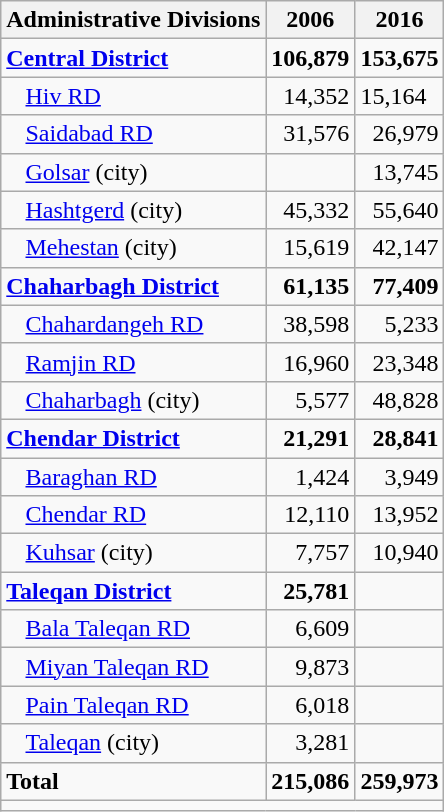<table class="wikitable">
<tr>
<th>Administrative Divisions</th>
<th>2006</th>
<th>2016</th>
</tr>
<tr>
<td><strong><a href='#'>Central District</a></strong></td>
<td style="text-align: right;"><strong>106,879</strong></td>
<td style="text-align: right;"><strong>153,675</strong></td>
</tr>
<tr>
<td style="padding-left: 1em;"><a href='#'>Hiv RD</a></td>
<td style="text-align: right;">14,352</td>
<td sstyle="text-align: right;">15,164</td>
</tr>
<tr>
<td style="padding-left: 1em;"><a href='#'>Saidabad RD</a></td>
<td style="text-align: right;">31,576</td>
<td style="text-align: right;">26,979</td>
</tr>
<tr>
<td style="padding-left: 1em;"><a href='#'>Golsar</a> (city)</td>
<td style="text-align: right;"></td>
<td style="text-align: right;">13,745</td>
</tr>
<tr>
<td style="padding-left: 1em;"><a href='#'>Hashtgerd</a> (city)</td>
<td style="text-align: right;">45,332</td>
<td style="text-align: right;">55,640</td>
</tr>
<tr>
<td style="padding-left: 1em;"><a href='#'>Mehestan</a> (city)</td>
<td style="text-align: right;">15,619</td>
<td style="text-align: right;">42,147</td>
</tr>
<tr>
<td><strong><a href='#'>Chaharbagh District</a></strong></td>
<td style="text-align: right;"><strong>61,135</strong></td>
<td style="text-align: right;"><strong>77,409</strong></td>
</tr>
<tr>
<td style="padding-left: 1em;"><a href='#'>Chahardangeh RD</a></td>
<td style="text-align: right;">38,598</td>
<td style="text-align: right;">5,233</td>
</tr>
<tr>
<td style="padding-left: 1em;"><a href='#'>Ramjin RD</a></td>
<td style="text-align: right;">16,960</td>
<td style="text-align: right;">23,348</td>
</tr>
<tr>
<td style="padding-left: 1em;"><a href='#'>Chaharbagh</a> (city)</td>
<td style="text-align: right;">5,577</td>
<td style="text-align: right;">48,828</td>
</tr>
<tr>
<td><strong><a href='#'>Chendar District</a></strong></td>
<td style="text-align: right;"><strong>21,291</strong></td>
<td style="text-align: right;"><strong>28,841</strong></td>
</tr>
<tr>
<td style="padding-left: 1em;"><a href='#'>Baraghan RD</a></td>
<td style="text-align: right;">1,424</td>
<td style="text-align: right;">3,949</td>
</tr>
<tr>
<td style="padding-left: 1em;"><a href='#'>Chendar RD</a></td>
<td style="text-align: right;">12,110</td>
<td style="text-align: right;">13,952</td>
</tr>
<tr>
<td style="padding-left: 1em;"><a href='#'>Kuhsar</a> (city)</td>
<td style="text-align: right;">7,757</td>
<td style="text-align: right;">10,940</td>
</tr>
<tr>
<td><strong><a href='#'>Taleqan District</a></strong></td>
<td style="text-align: right;"><strong>25,781</strong></td>
<td style="text-align: right;"></td>
</tr>
<tr>
<td style="padding-left: 1em;"><a href='#'>Bala Taleqan RD</a></td>
<td style="text-align: right;">6,609</td>
<td style="text-align: right;"></td>
</tr>
<tr>
<td style="padding-left: 1em;"><a href='#'>Miyan Taleqan RD</a></td>
<td style="text-align: right;">9,873</td>
<td style="text-align: right;"></td>
</tr>
<tr>
<td style="padding-left: 1em;"><a href='#'>Pain Taleqan RD</a></td>
<td style="text-align: right;">6,018</td>
<td style="text-align: right;"></td>
</tr>
<tr>
<td style="padding-left: 1em;"><a href='#'>Taleqan</a> (city)</td>
<td style="text-align: right;">3,281</td>
<td style="text-align: right;"></td>
</tr>
<tr>
<td><strong>Total</strong></td>
<td style="text-align: right;"><strong>215,086</strong></td>
<td style="text-align: right;"><strong>259,973</strong></td>
</tr>
<tr>
<td colspan=4></td>
</tr>
</table>
